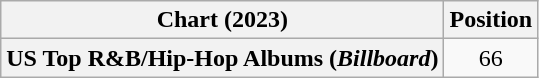<table class="wikitable sortable plainrowheaders" style="text-align:center">
<tr>
<th scope="col">Chart (2023)</th>
<th scope="col">Position</th>
</tr>
<tr>
<th scope="row">US Top R&B/Hip-Hop Albums (<em>Billboard</em>)</th>
<td>66</td>
</tr>
</table>
